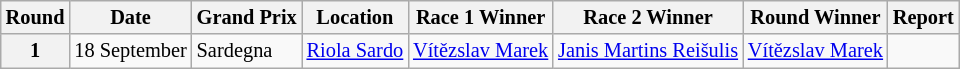<table class="wikitable" style="font-size: 85%;">
<tr>
<th>Round</th>
<th>Date</th>
<th>Grand Prix</th>
<th>Location</th>
<th>Race 1 Winner</th>
<th>Race 2 Winner</th>
<th>Round Winner</th>
<th>Report</th>
</tr>
<tr>
<th>1</th>
<td>18 September</td>
<td> Sardegna</td>
<td><a href='#'>Riola Sardo</a></td>
<td> <a href='#'>Vítězslav Marek</a></td>
<td> <a href='#'>Janis Martins Reišulis</a></td>
<td> <a href='#'>Vítězslav Marek</a></td>
<td></td>
</tr>
</table>
